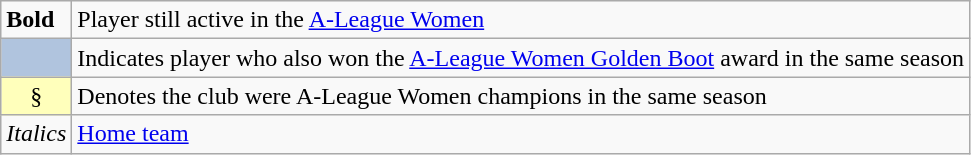<table class="wikitable">
<tr>
<td><strong>Bold</strong></td>
<td>Player still active in the <a href='#'>A-League Women</a></td>
</tr>
<tr>
<th style="background-color:#B0C4DE"></th>
<td>Indicates player who also won the <a href='#'>A-League Women Golden Boot</a> award in the same season</td>
</tr>
<tr>
<td style="text-align:center; background-color:#FFFFBB">§</td>
<td>Denotes the club were A-League Women champions in the same season</td>
</tr>
<tr>
<td><em>Italics</em></td>
<td><a href='#'>Home team</a></td>
</tr>
</table>
